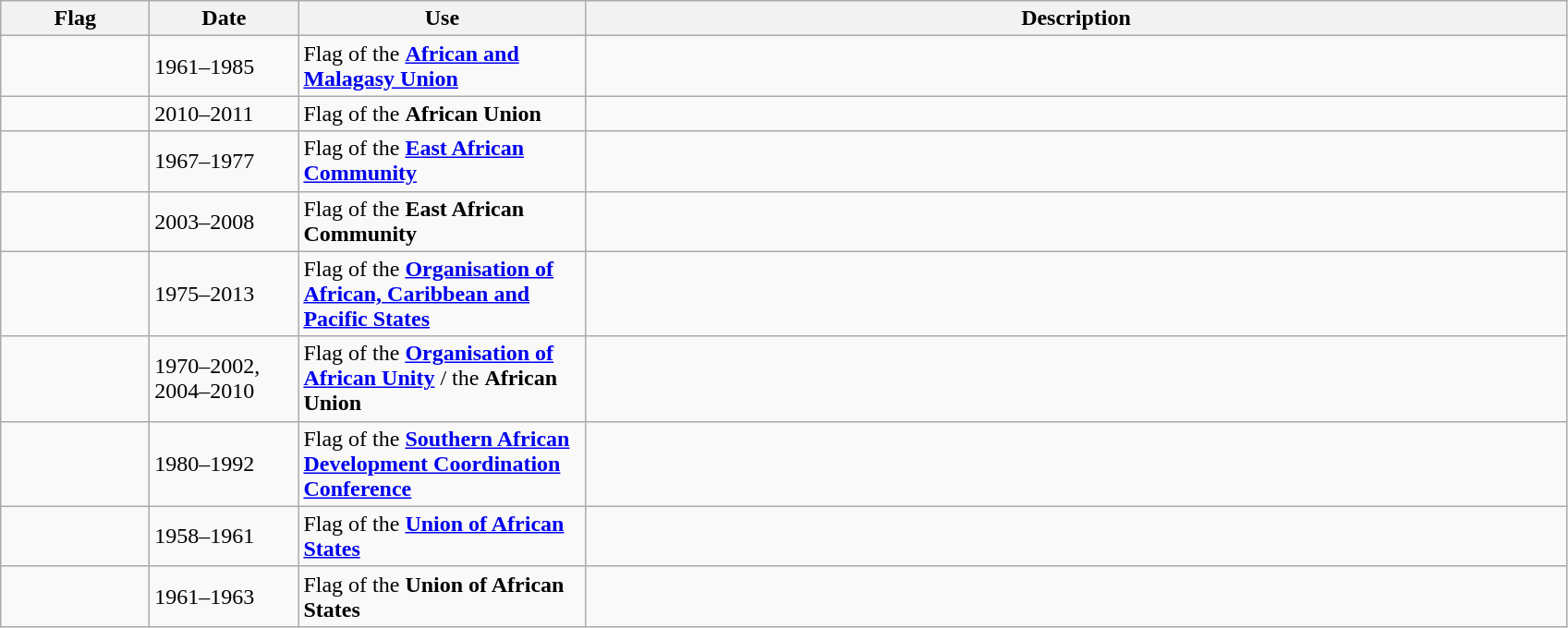<table class="wikitable" style="background:#FFFFF;">
<tr>
<th style="width:100px;">Flag</th>
<th style="width:100px;">Date</th>
<th style="width:200px;">Use</th>
<th style="width:700px;">Description</th>
</tr>
<tr>
<td></td>
<td>1961–1985</td>
<td>Flag of the <strong><a href='#'>African and Malagasy Union</a></strong></td>
<td></td>
</tr>
<tr>
<td></td>
<td>2010–2011</td>
<td>Flag of the <strong>African Union</strong></td>
<td></td>
</tr>
<tr>
<td></td>
<td>1967–1977</td>
<td>Flag of the <strong><a href='#'>East African Community</a></strong></td>
<td></td>
</tr>
<tr>
<td></td>
<td>2003–2008</td>
<td>Flag of the <strong>East African Community</strong></td>
<td></td>
</tr>
<tr>
<td></td>
<td>1975–2013</td>
<td>Flag of the <strong><a href='#'>Organisation of African, Caribbean and Pacific States</a></strong></td>
<td></td>
</tr>
<tr>
<td></td>
<td>1970–2002, 2004–2010</td>
<td>Flag of the <strong><a href='#'>Organisation of African Unity</a></strong> / the <strong>African Union</strong></td>
<td></td>
</tr>
<tr>
<td></td>
<td>1980–1992</td>
<td>Flag of the <strong><a href='#'>Southern African Development Coordination Conference</a></strong></td>
<td></td>
</tr>
<tr>
<td></td>
<td>1958–1961</td>
<td>Flag of the <strong><a href='#'>Union of African States</a></strong></td>
<td></td>
</tr>
<tr>
<td></td>
<td>1961–1963</td>
<td>Flag of the <strong>Union of African States</strong></td>
<td></td>
</tr>
</table>
